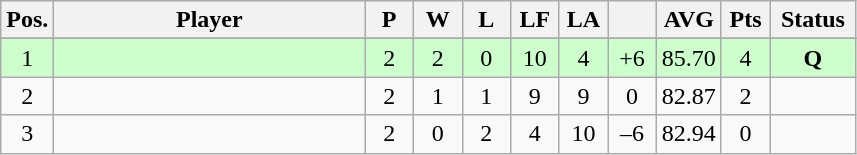<table class="wikitable" style="text-align:center; margin: 1em auto 1em auto, align:left">
<tr>
<th width=25>Pos.</th>
<th width=200>Player</th>
<th width=25>P</th>
<th width=25>W</th>
<th width=25>L</th>
<th width=25>LF</th>
<th width=25>LA</th>
<th width=25></th>
<th width=35>AVG</th>
<th width=25>Pts</th>
<th width=50>Status</th>
</tr>
<tr>
</tr>
<tr style="background-color:#ccffcc">
<td>1</td>
<td align=left></td>
<td>2</td>
<td>2</td>
<td>0</td>
<td>10</td>
<td>4</td>
<td>+6</td>
<td>85.70</td>
<td>4</td>
<td><strong>Q</strong></td>
</tr>
<tr style=>
<td>2</td>
<td align=left></td>
<td>2</td>
<td>1</td>
<td>1</td>
<td>9</td>
<td>9</td>
<td>0</td>
<td>82.87</td>
<td>2</td>
<td></td>
</tr>
<tr style=>
<td>3</td>
<td align=left></td>
<td>2</td>
<td>0</td>
<td>2</td>
<td>4</td>
<td>10</td>
<td>–6</td>
<td>82.94</td>
<td>0</td>
<td></td>
</tr>
</table>
